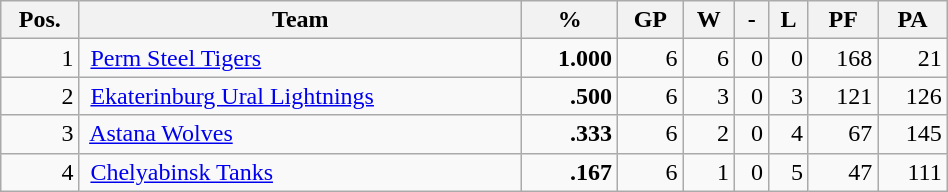<table class="wikitable" style="border:1px;width:50%; padding:0; margin:0;">
<tr>
<th>Pos.</th>
<th>Team</th>
<th>%</th>
<th>GP</th>
<th>W</th>
<th>-</th>
<th>L</th>
<th>PF</th>
<th>PA</th>
</tr>
<tr style="text-align:right;">
<td>1</td>
<td style="text-align:left;"> <a href='#'>Perm Steel Tigers</a></td>
<td><strong>1.000</strong></td>
<td>6</td>
<td>6</td>
<td>0</td>
<td>0</td>
<td>168</td>
<td>21</td>
</tr>
<tr style="text-align:right;">
<td>2</td>
<td style="text-align:left;"> <a href='#'>Ekaterinburg Ural Lightnings</a></td>
<td><strong>.500</strong></td>
<td>6</td>
<td>3</td>
<td>0</td>
<td>3</td>
<td>121</td>
<td>126</td>
</tr>
<tr style="text-align:right;">
<td>3</td>
<td style="text-align:left;"> <a href='#'>Astana Wolves</a></td>
<td><strong>.333</strong></td>
<td>6</td>
<td>2</td>
<td>0</td>
<td>4</td>
<td>67</td>
<td>145</td>
</tr>
<tr style="text-align:right;">
<td>4</td>
<td style="text-align:left;"> <a href='#'>Chelyabinsk Tanks</a></td>
<td><strong>.167</strong></td>
<td>6</td>
<td>1</td>
<td>0</td>
<td>5</td>
<td>47</td>
<td>111</td>
</tr>
</table>
